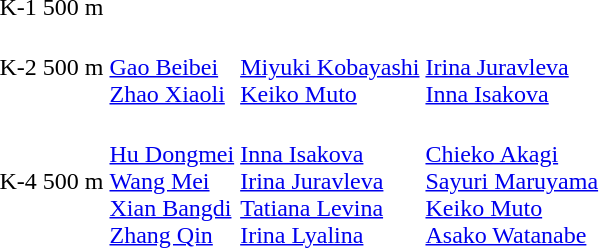<table>
<tr>
<td>K-1 500 m</td>
<td></td>
<td></td>
<td></td>
</tr>
<tr>
<td>K-2 500 m</td>
<td><br><a href='#'>Gao Beibei</a><br><a href='#'>Zhao Xiaoli</a></td>
<td><br><a href='#'>Miyuki Kobayashi</a><br><a href='#'>Keiko Muto</a></td>
<td><br><a href='#'>Irina Juravleva</a><br><a href='#'>Inna Isakova</a></td>
</tr>
<tr>
<td>K-4 500 m</td>
<td><br><a href='#'>Hu Dongmei</a><br><a href='#'>Wang Mei</a><br><a href='#'>Xian Bangdi</a><br><a href='#'>Zhang Qin</a></td>
<td><br><a href='#'>Inna Isakova</a><br><a href='#'>Irina Juravleva</a><br><a href='#'>Tatiana Levina</a><br><a href='#'>Irina Lyalina</a></td>
<td><br><a href='#'>Chieko Akagi</a><br><a href='#'>Sayuri Maruyama</a><br><a href='#'>Keiko Muto</a><br><a href='#'>Asako Watanabe</a></td>
</tr>
</table>
